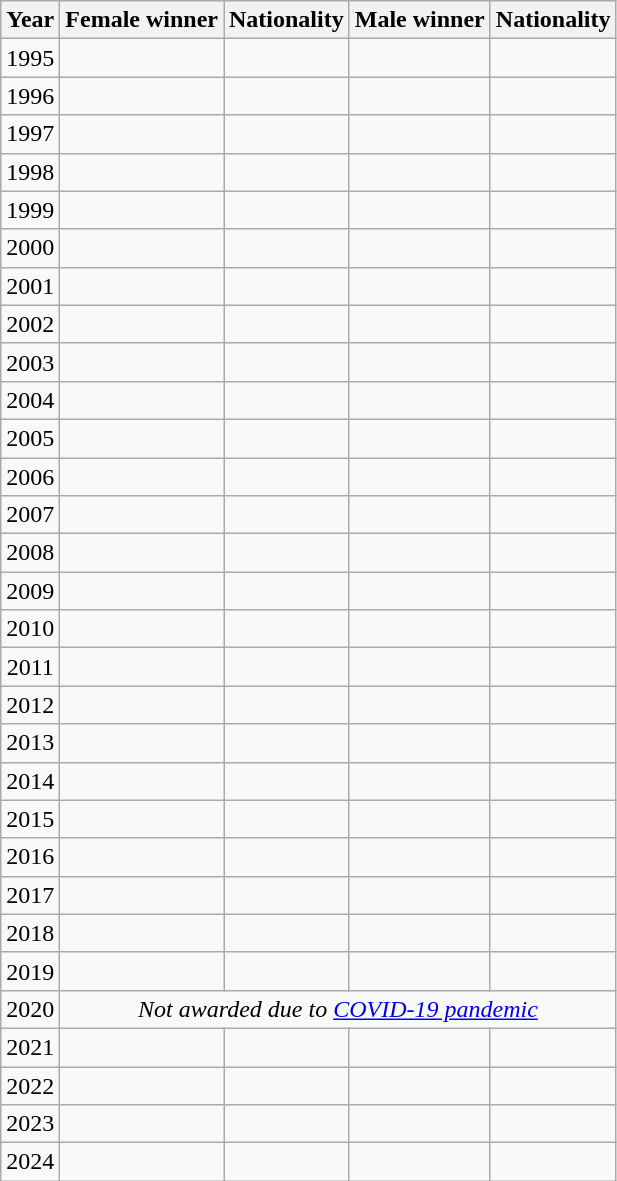<table class="wikitable sortable">
<tr ">
<th scope="col"><strong>Year</strong></th>
<th scope="col"><strong>Female winner</strong></th>
<th scope="col"><strong>Nationality</strong></th>
<th scope="col"><strong>Male winner</strong></th>
<th scope="col"><strong>Nationality</strong></th>
</tr>
<tr>
<td align=center>1995</td>
<td></td>
<td style="white-space:nowrap;"></td>
<td></td>
<td style="white-space:nowrap;"></td>
</tr>
<tr>
<td align=center>1996</td>
<td></td>
<td style="white-space:nowrap;"></td>
<td></td>
<td style="white-space:nowrap;"></td>
</tr>
<tr>
<td align=center>1997</td>
<td></td>
<td style="white-space:nowrap;"></td>
<td></td>
<td style="white-space:nowrap;"></td>
</tr>
<tr>
<td align=center>1998</td>
<td></td>
<td style="white-space:nowrap;"></td>
<td></td>
<td style="white-space:nowrap;"></td>
</tr>
<tr>
<td align=center>1999</td>
<td></td>
<td style="white-space:nowrap;"></td>
<td></td>
<td style="white-space:nowrap;"></td>
</tr>
<tr>
<td align=center>2000</td>
<td></td>
<td style="white-space:nowrap;"></td>
<td></td>
<td style="white-space:nowrap;"></td>
</tr>
<tr>
<td align=center>2001</td>
<td></td>
<td style="white-space:nowrap;"></td>
<td></td>
<td style="white-space:nowrap;"></td>
</tr>
<tr>
<td align=center>2002</td>
<td></td>
<td style="white-space:nowrap;"></td>
<td></td>
<td style="white-space:nowrap;"></td>
</tr>
<tr>
<td align=center>2003</td>
<td></td>
<td style="white-space:nowrap;"></td>
<td></td>
<td style="white-space:nowrap;"></td>
</tr>
<tr>
<td align=center>2004</td>
<td></td>
<td style="white-space:nowrap;"></td>
<td></td>
<td style="white-space:nowrap;"></td>
</tr>
<tr>
<td align=center>2005</td>
<td></td>
<td style="white-space:nowrap;"></td>
<td></td>
<td style="white-space:nowrap;"></td>
</tr>
<tr>
<td align=center>2006</td>
<td></td>
<td style="white-space:nowrap;"></td>
<td></td>
<td style="white-space:nowrap;"></td>
</tr>
<tr>
<td align=center>2007</td>
<td></td>
<td style="white-space:nowrap;"></td>
<td></td>
<td style="white-space:nowrap;"></td>
</tr>
<tr>
<td align=center>2008</td>
<td></td>
<td style="white-space:nowrap;"></td>
<td></td>
<td style="white-space:nowrap;"></td>
</tr>
<tr>
<td align=center>2009</td>
<td></td>
<td style="white-space:nowrap;"></td>
<td></td>
<td style="white-space:nowrap;"></td>
</tr>
<tr>
<td align=center>2010</td>
<td></td>
<td style="white-space:nowrap;"></td>
<td></td>
<td style="white-space:nowrap;"></td>
</tr>
<tr>
<td align=center>2011</td>
<td></td>
<td style="white-space:nowrap;"></td>
<td></td>
<td style="white-space:nowrap;"></td>
</tr>
<tr>
<td align=center>2012</td>
<td></td>
<td style="white-space:nowrap;"></td>
<td></td>
<td style="white-space:nowrap;"></td>
</tr>
<tr>
<td align=center>2013</td>
<td></td>
<td style="white-space:nowrap;"></td>
<td></td>
<td style="white-space:nowrap;"></td>
</tr>
<tr>
<td align=center>2014</td>
<td></td>
<td style="white-space:nowrap;"></td>
<td></td>
<td style="white-space:nowrap;"></td>
</tr>
<tr>
<td align=center>2015</td>
<td></td>
<td style="white-space:nowrap;"></td>
<td></td>
<td style="white-space:nowrap;"></td>
</tr>
<tr>
<td align=center>2016</td>
<td></td>
<td style="white-space:nowrap;"></td>
<td></td>
<td style="white-space:nowrap;"></td>
</tr>
<tr>
<td align=center>2017</td>
<td></td>
<td style="white-space:nowrap;"></td>
<td></td>
<td style="white-space:nowrap;"></td>
</tr>
<tr>
<td align=center>2018</td>
<td></td>
<td style="white-space:nowrap;"></td>
<td></td>
<td style="white-space:nowrap;"></td>
</tr>
<tr>
<td align=center>2019</td>
<td></td>
<td style="white-space:nowrap;"></td>
<td></td>
<td style="white-space:nowrap;"></td>
</tr>
<tr>
<td align=center>2020</td>
<td align=center colspan="4"><em>Not awarded due to <a href='#'>COVID-19 pandemic</a></em></td>
</tr>
<tr>
<td align=center>2021</td>
<td></td>
<td style="white-space:nowrap;"></td>
<td></td>
<td style="white-space:nowrap;"></td>
</tr>
<tr>
<td align=center>2022</td>
<td></td>
<td style="white-space:nowrap;"></td>
<td></td>
<td style="white-space:nowrap;"></td>
</tr>
<tr>
<td align=center>2023</td>
<td></td>
<td style="white-space:nowrap;"></td>
<td></td>
<td style="white-space:nowrap;"></td>
</tr>
<tr>
<td align=center>2024</td>
<td></td>
<td style="white-space:nowrap;"></td>
<td></td>
<td style="white-space:nowrap;"></td>
</tr>
</table>
